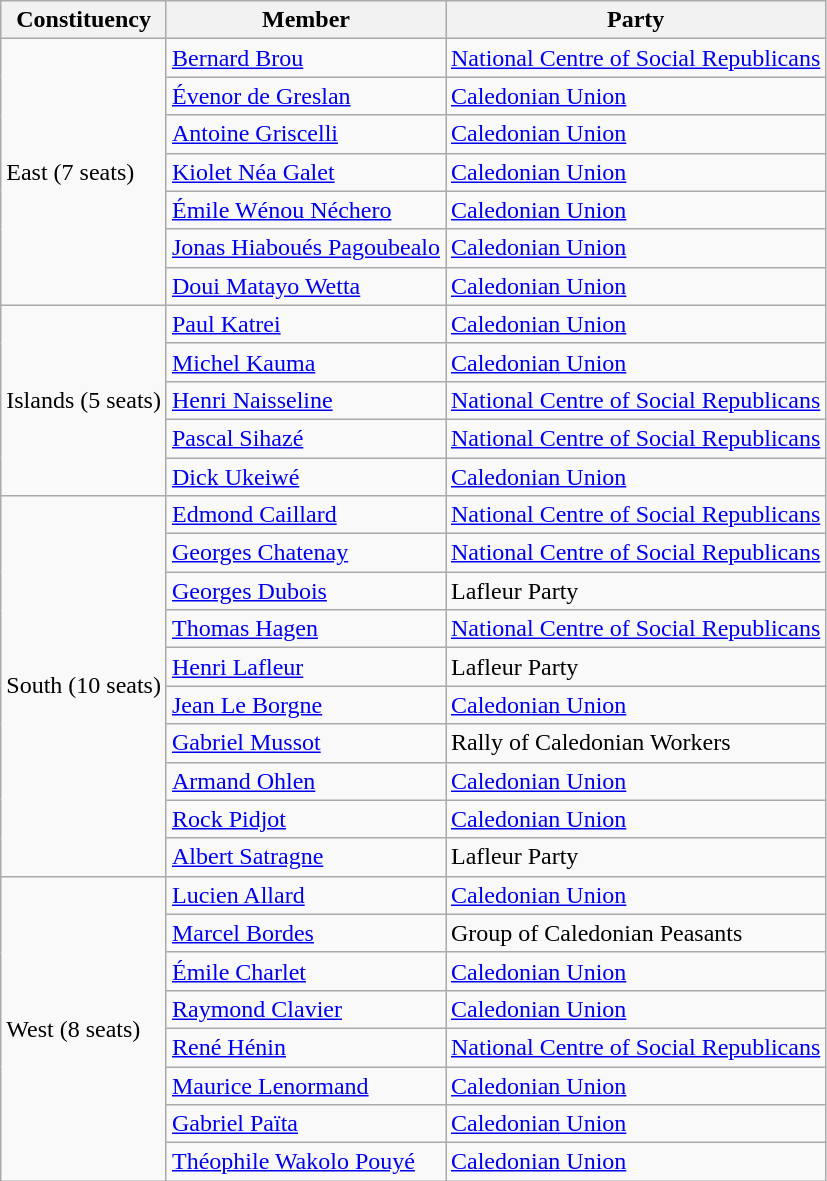<table class="wikitable sortable">
<tr>
<th>Constituency</th>
<th>Member</th>
<th>Party</th>
</tr>
<tr>
<td rowspan=7>East (7 seats)</td>
<td><a href='#'>Bernard Brou</a></td>
<td><a href='#'>National Centre of Social Republicans</a></td>
</tr>
<tr>
<td><a href='#'>Évenor de Greslan</a></td>
<td><a href='#'>Caledonian Union</a></td>
</tr>
<tr>
<td><a href='#'>Antoine Griscelli</a></td>
<td><a href='#'>Caledonian Union</a></td>
</tr>
<tr>
<td><a href='#'>Kiolet Néa Galet</a></td>
<td><a href='#'>Caledonian Union</a></td>
</tr>
<tr>
<td><a href='#'>Émile Wénou Néchero</a></td>
<td><a href='#'>Caledonian Union</a></td>
</tr>
<tr>
<td><a href='#'>Jonas Hiaboués Pagoubealo</a></td>
<td><a href='#'>Caledonian Union</a></td>
</tr>
<tr>
<td><a href='#'>Doui Matayo Wetta</a></td>
<td><a href='#'>Caledonian Union</a></td>
</tr>
<tr>
<td rowspan=5>Islands (5 seats)</td>
<td><a href='#'>Paul Katrei</a></td>
<td><a href='#'>Caledonian Union</a></td>
</tr>
<tr>
<td><a href='#'>Michel Kauma</a></td>
<td><a href='#'>Caledonian Union</a></td>
</tr>
<tr>
<td><a href='#'>Henri Naisseline</a></td>
<td><a href='#'>National Centre of Social Republicans</a></td>
</tr>
<tr>
<td><a href='#'>Pascal Sihazé</a></td>
<td><a href='#'>National Centre of Social Republicans</a></td>
</tr>
<tr>
<td><a href='#'>Dick Ukeiwé</a></td>
<td><a href='#'>Caledonian Union</a></td>
</tr>
<tr>
<td rowspan=10>South (10 seats)</td>
<td><a href='#'>Edmond Caillard</a></td>
<td><a href='#'>National Centre of Social Republicans</a></td>
</tr>
<tr>
<td><a href='#'>Georges Chatenay</a></td>
<td><a href='#'>National Centre of Social Republicans</a></td>
</tr>
<tr>
<td><a href='#'>Georges Dubois</a></td>
<td>Lafleur Party</td>
</tr>
<tr>
<td><a href='#'>Thomas Hagen</a></td>
<td><a href='#'>National Centre of Social Republicans</a></td>
</tr>
<tr>
<td><a href='#'>Henri Lafleur</a></td>
<td>Lafleur Party</td>
</tr>
<tr>
<td><a href='#'>Jean Le Borgne</a></td>
<td><a href='#'>Caledonian Union</a></td>
</tr>
<tr>
<td><a href='#'>Gabriel Mussot</a></td>
<td>Rally of Caledonian Workers</td>
</tr>
<tr>
<td><a href='#'>Armand Ohlen</a></td>
<td><a href='#'>Caledonian Union</a></td>
</tr>
<tr>
<td><a href='#'>Rock Pidjot</a></td>
<td><a href='#'>Caledonian Union</a></td>
</tr>
<tr>
<td><a href='#'>Albert Satragne</a></td>
<td>Lafleur Party</td>
</tr>
<tr>
<td rowspan=8>West (8 seats)</td>
<td><a href='#'>Lucien Allard</a></td>
<td><a href='#'>Caledonian Union</a></td>
</tr>
<tr>
<td><a href='#'>Marcel Bordes</a></td>
<td>Group of Caledonian Peasants</td>
</tr>
<tr>
<td><a href='#'>Émile Charlet</a></td>
<td><a href='#'>Caledonian Union</a></td>
</tr>
<tr>
<td><a href='#'>Raymond Clavier</a></td>
<td><a href='#'>Caledonian Union</a></td>
</tr>
<tr>
<td><a href='#'>René Hénin</a></td>
<td><a href='#'>National Centre of Social Republicans</a></td>
</tr>
<tr>
<td><a href='#'>Maurice Lenormand</a></td>
<td><a href='#'>Caledonian Union</a></td>
</tr>
<tr>
<td><a href='#'>Gabriel Païta</a></td>
<td><a href='#'>Caledonian Union</a></td>
</tr>
<tr>
<td><a href='#'>Théophile Wakolo Pouyé</a></td>
<td><a href='#'>Caledonian Union</a></td>
</tr>
</table>
